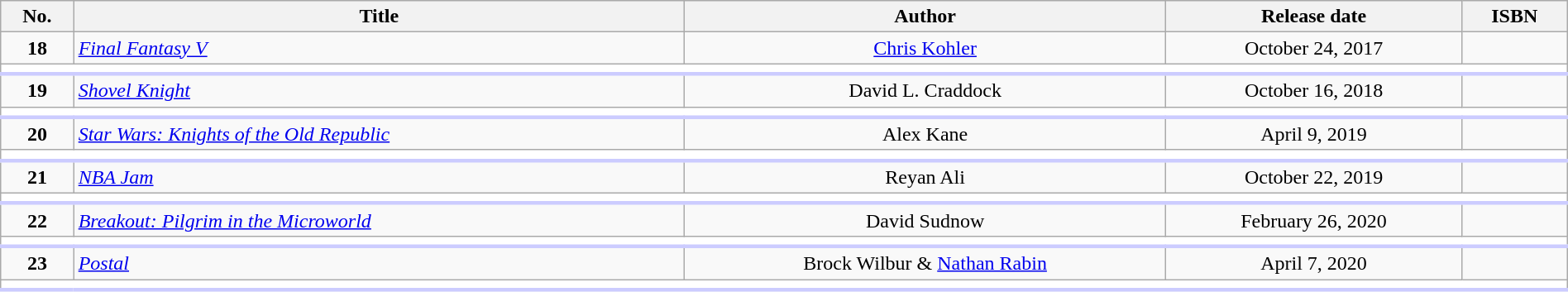<table class="wikitable" style="margin: 1em auto 1em auto" width="100%">
<tr>
<th>No.</th>
<th>Title</th>
<th>Author</th>
<th>Release date</th>
<th>ISBN</th>
</tr>
<tr>
<td style="text-align: center"><strong>18</strong></td>
<td><em><a href='#'>Final Fantasy V</a></em></td>
<td style="text-align: center"><a href='#'>Chris Kohler</a></td>
<td style="text-align: center">October 24, 2017</td>
<td></td>
</tr>
<tr>
<td colspan=5 class="description" style="background:#FFFFFF; border-bottom:3px solid #CCCCFF"></td>
</tr>
<tr>
<td style="text-align: center"><strong>19</strong></td>
<td><em><a href='#'>Shovel Knight</a></em></td>
<td style="text-align: center">David L. Craddock</td>
<td style="text-align: center">October 16, 2018</td>
<td></td>
</tr>
<tr>
<td colspan=5 class="description" style="background:#FFFFFF; border-bottom:3px solid #CCCCFF"></td>
</tr>
<tr>
<td style="text-align: center"><strong>20</strong></td>
<td><em><a href='#'>Star Wars: Knights of the Old Republic</a></em></td>
<td style="text-align: center">Alex Kane</td>
<td style="text-align: center">April 9, 2019</td>
<td></td>
</tr>
<tr>
<td colspan=5 class="description" style="background:#FFFFFF; border-bottom:3px solid #CCCCFF"></td>
</tr>
<tr>
<td style="text-align: center"><strong>21</strong></td>
<td><em><a href='#'>NBA Jam</a></em></td>
<td style="text-align: center">Reyan Ali</td>
<td style="text-align: center">October 22, 2019</td>
<td></td>
</tr>
<tr>
<td colspan=5 class="description" style="background:#FFFFFF; border-bottom:3px solid #CCCCFF"></td>
</tr>
<tr>
<td style="text-align: center"><strong>22</strong></td>
<td><em><a href='#'>Breakout: Pilgrim in the Microworld</a></em></td>
<td style="text-align: center">David Sudnow</td>
<td style="text-align: center">February 26, 2020</td>
<td></td>
</tr>
<tr>
<td colspan=5 class="description" style="background:#FFFFFF; border-bottom:3px solid #CCCCFF"></td>
</tr>
<tr>
<td style="text-align: center"><strong>23</strong></td>
<td><em><a href='#'>Postal</a></em></td>
<td style="text-align: center">Brock Wilbur & <a href='#'>Nathan Rabin</a></td>
<td style="text-align: center">April 7, 2020</td>
<td></td>
</tr>
<tr>
<td colspan=5 class="description" style="background:#FFFFFF; border-bottom:3px solid #CCCCFF"></td>
</tr>
</table>
